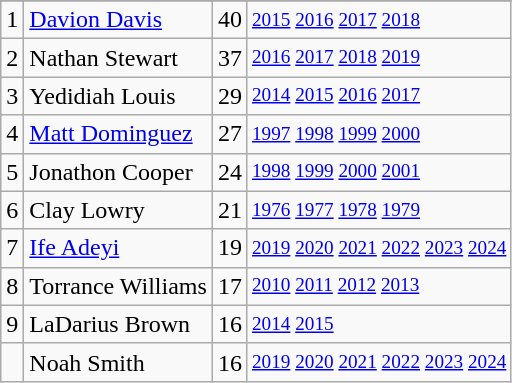<table class="wikitable">
<tr>
</tr>
<tr>
<td>1</td>
<td><a href='#'>Davion Davis</a></td>
<td>40</td>
<td style="font-size:80%;"><a href='#'>2015</a> <a href='#'>2016</a> <a href='#'>2017</a> <a href='#'>2018</a></td>
</tr>
<tr>
<td>2</td>
<td>Nathan Stewart</td>
<td>37</td>
<td style="font-size:80%;"><a href='#'>2016</a> <a href='#'>2017</a> <a href='#'>2018</a> <a href='#'>2019</a></td>
</tr>
<tr>
<td>3</td>
<td>Yedidiah Louis</td>
<td>29</td>
<td style="font-size:80%;"><a href='#'>2014</a> <a href='#'>2015</a> <a href='#'>2016</a> <a href='#'>2017</a></td>
</tr>
<tr>
<td>4</td>
<td><a href='#'>Matt Dominguez</a></td>
<td>27</td>
<td style="font-size:80%;"><a href='#'>1997</a> <a href='#'>1998</a> <a href='#'>1999</a> <a href='#'>2000</a></td>
</tr>
<tr>
<td>5</td>
<td>Jonathon Cooper</td>
<td>24</td>
<td style="font-size:80%;"><a href='#'>1998</a> <a href='#'>1999</a> <a href='#'>2000</a> <a href='#'>2001</a></td>
</tr>
<tr>
<td>6</td>
<td>Clay Lowry</td>
<td>21</td>
<td style="font-size:80%;"><a href='#'>1976</a> <a href='#'>1977</a> <a href='#'>1978</a> <a href='#'>1979</a></td>
</tr>
<tr>
<td>7</td>
<td><a href='#'>Ife Adeyi</a></td>
<td>19</td>
<td style="font-size:80%;"><a href='#'>2019</a> <a href='#'>2020</a> <a href='#'>2021</a> <a href='#'>2022</a> <a href='#'>2023</a> <a href='#'>2024</a></td>
</tr>
<tr>
<td>8</td>
<td>Torrance Williams</td>
<td>17</td>
<td style="font-size:80%;"><a href='#'>2010</a> <a href='#'>2011</a> <a href='#'>2012</a> <a href='#'>2013</a></td>
</tr>
<tr>
<td>9</td>
<td>LaDarius Brown</td>
<td>16</td>
<td style="font-size:80%;"><a href='#'>2014</a> <a href='#'>2015</a></td>
</tr>
<tr>
<td></td>
<td>Noah Smith</td>
<td>16</td>
<td style="font-size:80%;"><a href='#'>2019</a> <a href='#'>2020</a> <a href='#'>2021</a> <a href='#'>2022</a> <a href='#'>2023</a> <a href='#'>2024</a></td>
</tr>
</table>
